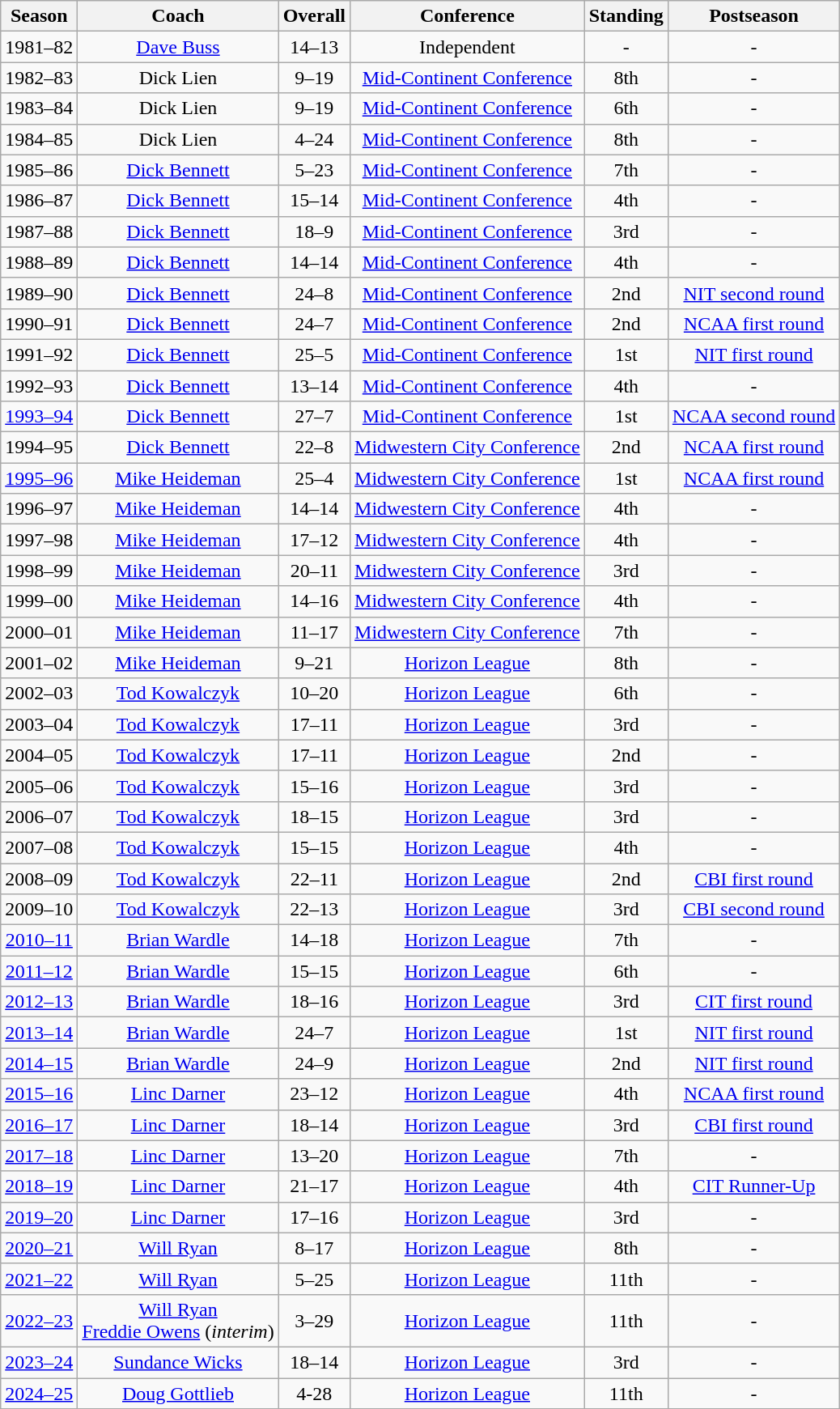<table class="wikitable">
<tr>
<th>Season</th>
<th>Coach</th>
<th>Overall</th>
<th>Conference</th>
<th>Standing</th>
<th>Postseason</th>
</tr>
<tr align="center">
<td>1981–82</td>
<td><a href='#'>Dave Buss</a></td>
<td>14–13</td>
<td>Independent</td>
<td>-</td>
<td>-</td>
</tr>
<tr align="center">
<td>1982–83</td>
<td>Dick Lien</td>
<td>9–19</td>
<td><a href='#'>Mid-Continent Conference</a></td>
<td>8th</td>
<td>-</td>
</tr>
<tr align="center">
<td>1983–84</td>
<td>Dick Lien</td>
<td>9–19</td>
<td><a href='#'>Mid-Continent Conference</a></td>
<td>6th</td>
<td>-</td>
</tr>
<tr align="center">
<td>1984–85</td>
<td>Dick Lien</td>
<td>4–24</td>
<td><a href='#'>Mid-Continent Conference</a></td>
<td>8th</td>
<td>-</td>
</tr>
<tr align="center">
<td>1985–86</td>
<td><a href='#'>Dick Bennett</a></td>
<td>5–23</td>
<td><a href='#'>Mid-Continent Conference</a></td>
<td>7th</td>
<td>-</td>
</tr>
<tr align="center">
<td>1986–87</td>
<td><a href='#'>Dick Bennett</a></td>
<td>15–14</td>
<td><a href='#'>Mid-Continent Conference</a></td>
<td>4th</td>
<td>-</td>
</tr>
<tr align="center">
<td>1987–88</td>
<td><a href='#'>Dick Bennett</a></td>
<td>18–9</td>
<td><a href='#'>Mid-Continent Conference</a></td>
<td>3rd</td>
<td>-</td>
</tr>
<tr align="center">
<td>1988–89</td>
<td><a href='#'>Dick Bennett</a></td>
<td>14–14</td>
<td><a href='#'>Mid-Continent Conference</a></td>
<td>4th</td>
<td>-</td>
</tr>
<tr align="center">
<td>1989–90</td>
<td><a href='#'>Dick Bennett</a></td>
<td>24–8</td>
<td><a href='#'>Mid-Continent Conference</a></td>
<td>2nd</td>
<td><a href='#'>NIT second round</a></td>
</tr>
<tr align="center">
<td>1990–91</td>
<td><a href='#'>Dick Bennett</a></td>
<td>24–7</td>
<td><a href='#'>Mid-Continent Conference</a></td>
<td>2nd</td>
<td><a href='#'>NCAA first round</a></td>
</tr>
<tr align="center">
<td>1991–92</td>
<td><a href='#'>Dick Bennett</a></td>
<td>25–5</td>
<td><a href='#'>Mid-Continent Conference</a></td>
<td>1st</td>
<td><a href='#'>NIT first round</a></td>
</tr>
<tr align="center">
<td>1992–93</td>
<td><a href='#'>Dick Bennett</a></td>
<td>13–14</td>
<td><a href='#'>Mid-Continent Conference</a></td>
<td>4th</td>
<td>-</td>
</tr>
<tr align="center">
<td><a href='#'>1993–94</a></td>
<td><a href='#'>Dick Bennett</a></td>
<td>27–7</td>
<td><a href='#'>Mid-Continent Conference</a></td>
<td>1st</td>
<td><a href='#'>NCAA second round</a></td>
</tr>
<tr align="center">
<td>1994–95</td>
<td><a href='#'>Dick Bennett</a></td>
<td>22–8</td>
<td><a href='#'>Midwestern City Conference</a></td>
<td>2nd</td>
<td><a href='#'>NCAA first round</a></td>
</tr>
<tr align="center">
<td><a href='#'>1995–96</a></td>
<td><a href='#'>Mike Heideman</a></td>
<td>25–4</td>
<td><a href='#'>Midwestern City Conference</a></td>
<td>1st</td>
<td><a href='#'>NCAA first round</a></td>
</tr>
<tr align="center">
<td>1996–97</td>
<td><a href='#'>Mike Heideman</a></td>
<td>14–14</td>
<td><a href='#'>Midwestern City Conference</a></td>
<td>4th</td>
<td>-</td>
</tr>
<tr align="center">
<td>1997–98</td>
<td><a href='#'>Mike Heideman</a></td>
<td>17–12</td>
<td><a href='#'>Midwestern City Conference</a></td>
<td>4th</td>
<td>-</td>
</tr>
<tr align="center">
<td>1998–99</td>
<td><a href='#'>Mike Heideman</a></td>
<td>20–11</td>
<td><a href='#'>Midwestern City Conference</a></td>
<td>3rd</td>
<td>-</td>
</tr>
<tr align="center">
<td>1999–00</td>
<td><a href='#'>Mike Heideman</a></td>
<td>14–16</td>
<td><a href='#'>Midwestern City Conference</a></td>
<td>4th</td>
<td>-</td>
</tr>
<tr align="center">
<td>2000–01</td>
<td><a href='#'>Mike Heideman</a></td>
<td>11–17</td>
<td><a href='#'>Midwestern City Conference</a></td>
<td>7th</td>
<td>-</td>
</tr>
<tr align="center">
<td>2001–02</td>
<td><a href='#'>Mike Heideman</a></td>
<td>9–21</td>
<td><a href='#'>Horizon League</a></td>
<td>8th</td>
<td>-</td>
</tr>
<tr align="center">
<td>2002–03</td>
<td><a href='#'>Tod Kowalczyk</a></td>
<td>10–20</td>
<td><a href='#'>Horizon League</a></td>
<td>6th</td>
<td>-</td>
</tr>
<tr align="center">
<td>2003–04</td>
<td><a href='#'>Tod Kowalczyk</a></td>
<td>17–11</td>
<td><a href='#'>Horizon League</a></td>
<td>3rd</td>
<td>-</td>
</tr>
<tr align="center">
<td>2004–05</td>
<td><a href='#'>Tod Kowalczyk</a></td>
<td>17–11</td>
<td><a href='#'>Horizon League</a></td>
<td>2nd</td>
<td>-</td>
</tr>
<tr align="center">
<td>2005–06</td>
<td><a href='#'>Tod Kowalczyk</a></td>
<td>15–16</td>
<td><a href='#'>Horizon League</a></td>
<td>3rd</td>
<td>-</td>
</tr>
<tr align="center">
<td>2006–07</td>
<td><a href='#'>Tod Kowalczyk</a></td>
<td>18–15</td>
<td><a href='#'>Horizon League</a></td>
<td>3rd</td>
<td>-</td>
</tr>
<tr align="center">
<td>2007–08</td>
<td><a href='#'>Tod Kowalczyk</a></td>
<td>15–15</td>
<td><a href='#'>Horizon League</a></td>
<td>4th</td>
<td>-</td>
</tr>
<tr align="center">
<td>2008–09</td>
<td><a href='#'>Tod Kowalczyk</a></td>
<td>22–11</td>
<td><a href='#'>Horizon League</a></td>
<td>2nd</td>
<td><a href='#'>CBI first round</a></td>
</tr>
<tr align="center">
<td>2009–10</td>
<td><a href='#'>Tod Kowalczyk</a></td>
<td>22–13</td>
<td><a href='#'>Horizon League</a></td>
<td>3rd</td>
<td><a href='#'>CBI second round</a></td>
</tr>
<tr align="center">
<td><a href='#'>2010–11</a></td>
<td><a href='#'>Brian Wardle</a></td>
<td>14–18</td>
<td><a href='#'>Horizon League</a></td>
<td>7th</td>
<td>-</td>
</tr>
<tr align="center">
<td><a href='#'>2011–12</a></td>
<td><a href='#'>Brian Wardle</a></td>
<td>15–15</td>
<td><a href='#'>Horizon League</a></td>
<td>6th</td>
<td>-</td>
</tr>
<tr align="center">
<td><a href='#'>2012–13</a></td>
<td><a href='#'>Brian Wardle</a></td>
<td>18–16</td>
<td><a href='#'>Horizon League</a></td>
<td>3rd</td>
<td><a href='#'>CIT first round</a></td>
</tr>
<tr align="center">
<td><a href='#'>2013–14</a></td>
<td><a href='#'>Brian Wardle</a></td>
<td>24–7</td>
<td><a href='#'>Horizon League</a></td>
<td>1st</td>
<td><a href='#'>NIT first round</a></td>
</tr>
<tr align="center">
<td><a href='#'>2014–15</a></td>
<td><a href='#'>Brian Wardle</a></td>
<td>24–9</td>
<td><a href='#'>Horizon League</a></td>
<td>2nd</td>
<td><a href='#'>NIT first round</a></td>
</tr>
<tr align="center">
<td><a href='#'>2015–16</a></td>
<td><a href='#'>Linc Darner</a></td>
<td>23–12</td>
<td><a href='#'>Horizon League</a></td>
<td>4th</td>
<td><a href='#'>NCAA first round</a></td>
</tr>
<tr align="center">
<td><a href='#'>2016–17</a></td>
<td><a href='#'>Linc Darner</a></td>
<td>18–14</td>
<td><a href='#'>Horizon League</a></td>
<td>3rd</td>
<td><a href='#'>CBI first round</a></td>
</tr>
<tr align="center">
<td><a href='#'>2017–18</a></td>
<td><a href='#'>Linc Darner</a></td>
<td>13–20</td>
<td><a href='#'>Horizon League</a></td>
<td>7th</td>
<td>-</td>
</tr>
<tr align="center">
<td><a href='#'>2018–19</a></td>
<td><a href='#'>Linc Darner</a></td>
<td>21–17</td>
<td><a href='#'>Horizon League</a></td>
<td>4th</td>
<td><a href='#'>CIT Runner-Up</a></td>
</tr>
<tr align="center">
<td><a href='#'>2019–20</a></td>
<td><a href='#'>Linc Darner</a></td>
<td>17–16</td>
<td><a href='#'>Horizon League</a></td>
<td>3rd</td>
<td>-</td>
</tr>
<tr align="center">
<td><a href='#'>2020–21</a></td>
<td><a href='#'>Will Ryan</a></td>
<td>8–17</td>
<td><a href='#'>Horizon League</a></td>
<td>8th</td>
<td>-</td>
</tr>
<tr align="center">
<td><a href='#'>2021–22</a></td>
<td><a href='#'>Will Ryan</a></td>
<td>5–25</td>
<td><a href='#'>Horizon League</a></td>
<td>11th</td>
<td>-</td>
</tr>
<tr align="center">
<td><a href='#'>2022–23</a></td>
<td><a href='#'>Will Ryan</a><br><a href='#'>Freddie Owens</a> (<em>interim</em>)</td>
<td>3–29</td>
<td><a href='#'>Horizon League</a></td>
<td>11th</td>
<td>-</td>
</tr>
<tr align="center">
<td><a href='#'>2023–24</a></td>
<td><a href='#'>Sundance Wicks</a></td>
<td>18–14</td>
<td><a href='#'>Horizon League</a></td>
<td>3rd</td>
<td>-</td>
</tr>
<tr align="center">
<td><a href='#'>2024–25</a></td>
<td><a href='#'>Doug Gottlieb</a></td>
<td>4-28</td>
<td><a href='#'>Horizon League</a></td>
<td>11th</td>
<td>-</td>
</tr>
<tr>
</tr>
</table>
